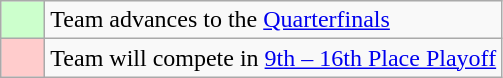<table class="wikitable">
<tr>
<td style="background:#cfc; width:22px;"></td>
<td>Team advances to the <a href='#'>Quarterfinals</a></td>
</tr>
<tr>
<td style="background:#fcc;"></td>
<td>Team will compete in <a href='#'>9th – 16th Place Playoff</a></td>
</tr>
</table>
